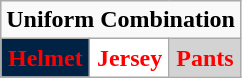<table class="wikitable"  style="display: inline-table;">
<tr>
<td align="center" Colspan="3"><strong>Uniform Combination</strong></td>
</tr>
<tr align="center">
<td style="background:#002244; color:red"><strong>Helmet</strong></td>
<td style="background:white; color:red"><strong>Jersey</strong></td>
<td style="background:lightgray; color:red"><strong>Pants</strong></td>
</tr>
</table>
